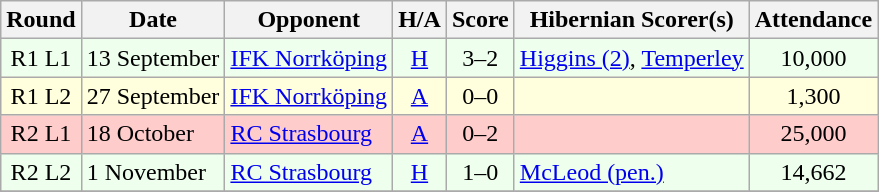<table class="wikitable" style="text-align:center">
<tr>
<th>Round</th>
<th>Date</th>
<th>Opponent</th>
<th>H/A</th>
<th>Score</th>
<th>Hibernian Scorer(s)</th>
<th>Attendance</th>
</tr>
<tr bgcolor=#EEFFEE>
<td>R1 L1</td>
<td align=left>13 September</td>
<td align=left> <a href='#'>IFK Norrköping</a></td>
<td><a href='#'>H</a></td>
<td>3–2</td>
<td align=left><a href='#'>Higgins (2)</a>, <a href='#'>Temperley</a></td>
<td>10,000</td>
</tr>
<tr bgcolor=#FFFFDD>
<td>R1 L2</td>
<td align=left>27 September</td>
<td align=left> <a href='#'>IFK Norrköping</a></td>
<td><a href='#'>A</a></td>
<td>0–0</td>
<td align=left></td>
<td>1,300</td>
</tr>
<tr bgcolor=#FFCCCC>
<td>R2 L1</td>
<td align=left>18 October</td>
<td align=left> <a href='#'>RC Strasbourg</a></td>
<td><a href='#'>A</a></td>
<td>0–2</td>
<td align=left></td>
<td>25,000</td>
</tr>
<tr bgcolor=#EEFFEE>
<td>R2 L2</td>
<td align=left>1 November</td>
<td align=left> <a href='#'>RC Strasbourg</a></td>
<td><a href='#'>H</a></td>
<td>1–0</td>
<td align=left><a href='#'>McLeod (pen.)</a></td>
<td>14,662</td>
</tr>
<tr>
</tr>
</table>
